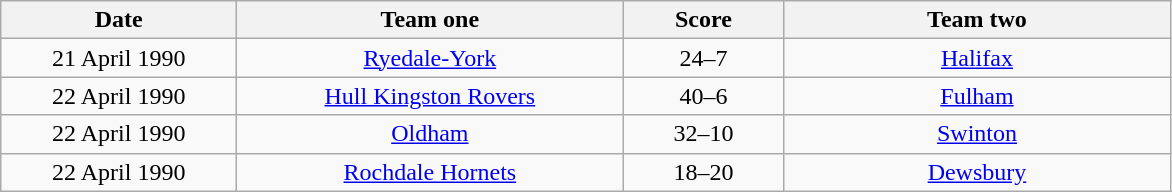<table class="wikitable" style="text-align: center">
<tr>
<th width=150>Date</th>
<th width=250>Team one</th>
<th width=100>Score</th>
<th width=250>Team two</th>
</tr>
<tr>
<td>21 April 1990</td>
<td><a href='#'>Ryedale-York</a></td>
<td>24–7</td>
<td><a href='#'>Halifax</a></td>
</tr>
<tr>
<td>22 April 1990</td>
<td><a href='#'>Hull Kingston Rovers</a></td>
<td>40–6</td>
<td><a href='#'>Fulham</a></td>
</tr>
<tr>
<td>22 April 1990</td>
<td><a href='#'>Oldham</a></td>
<td>32–10</td>
<td><a href='#'>Swinton</a></td>
</tr>
<tr>
<td>22 April 1990</td>
<td><a href='#'>Rochdale Hornets</a></td>
<td>18–20</td>
<td><a href='#'>Dewsbury</a></td>
</tr>
</table>
